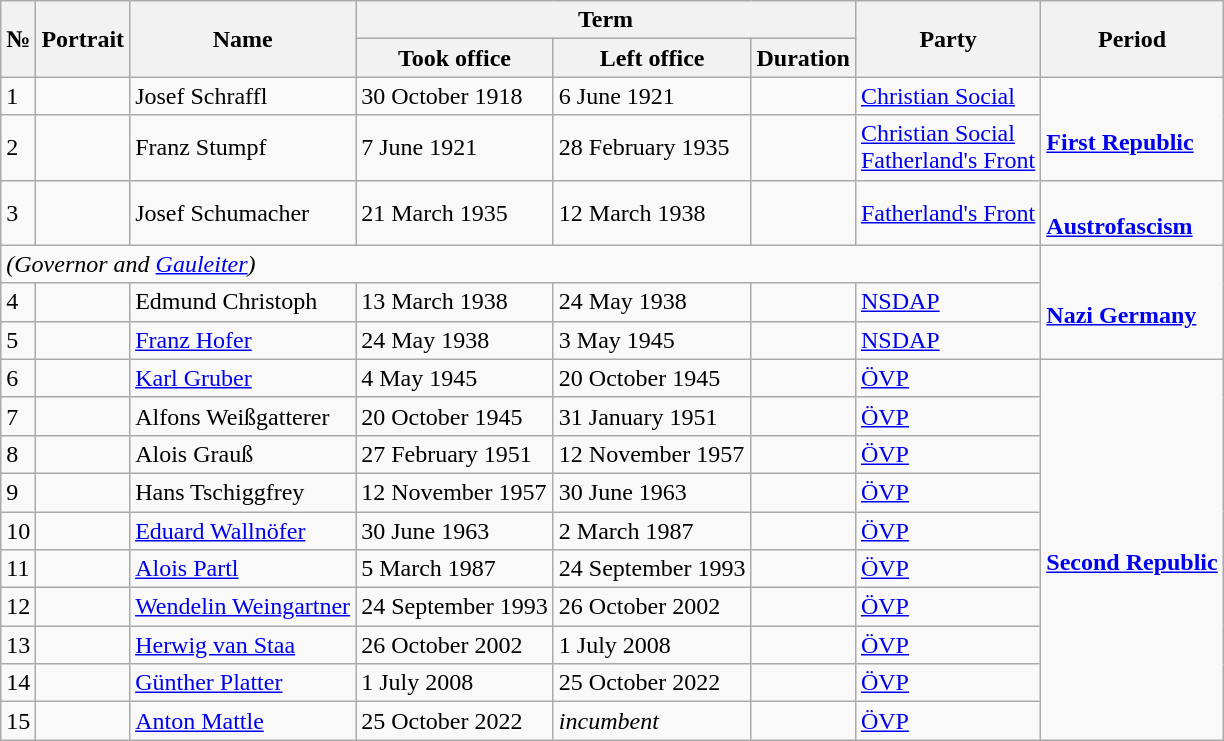<table class="wikitable">
<tr>
<th rowspan="2">№</th>
<th rowspan="2">Portrait</th>
<th rowspan="2">Name</th>
<th colspan="3">Term</th>
<th rowspan="2">Party</th>
<th rowspan="2">Period</th>
</tr>
<tr ---- bgcolor="#ffdead">
<th>Took office</th>
<th>Left office</th>
<th>Duration</th>
</tr>
<tr>
<td>1</td>
<td></td>
<td>Josef Schraffl</td>
<td>30 October 1918</td>
<td>6 June 1921</td>
<td></td>
<td><a href='#'>Christian Social</a></td>
<td rowspan="2"><br><strong><a href='#'>First Republic</a></strong><br></td>
</tr>
<tr>
<td>2</td>
<td></td>
<td Franz Stumpf (CS)>Franz Stumpf</td>
<td>7 June 1921</td>
<td>28 February 1935</td>
<td></td>
<td><a href='#'>Christian Social</a><br><a href='#'>Fatherland's Front</a></td>
</tr>
<tr>
<td>3</td>
<td></td>
<td>Josef Schumacher</td>
<td>21 March 1935</td>
<td>12 March 1938</td>
<td></td>
<td><a href='#'>Fatherland's Front</a></td>
<td><br><strong><a href='#'>Austrofascism</a></strong><br></td>
</tr>
<tr>
<td colspan="7"><em>(Governor and <a href='#'>Gauleiter</a>)</em></td>
<td rowspan="3"><br><strong><a href='#'>Nazi Germany</a></strong><br></td>
</tr>
<tr>
<td>4</td>
<td></td>
<td>Edmund Christoph</td>
<td>13 March 1938</td>
<td>24 May 1938</td>
<td></td>
<td><a href='#'>NSDAP</a></td>
</tr>
<tr>
<td>5</td>
<td></td>
<td><a href='#'>Franz Hofer</a></td>
<td>24 May 1938</td>
<td>3 May 1945</td>
<td></td>
<td><a href='#'>NSDAP</a></td>
</tr>
<tr>
<td>6</td>
<td></td>
<td><a href='#'>Karl Gruber</a></td>
<td>4 May 1945</td>
<td>20 October 1945</td>
<td></td>
<td><a href='#'>ÖVP</a></td>
<td rowspan="10"><br><strong><a href='#'>Second Republic</a></strong><br></td>
</tr>
<tr>
<td>7</td>
<td></td>
<td>Alfons Weißgatterer</td>
<td>20 October 1945</td>
<td>31 January 1951</td>
<td></td>
<td><a href='#'>ÖVP</a></td>
</tr>
<tr>
<td>8</td>
<td></td>
<td>Alois Grauß</td>
<td>27 February 1951</td>
<td>12 November 1957</td>
<td></td>
<td><a href='#'>ÖVP</a></td>
</tr>
<tr>
<td>9</td>
<td></td>
<td>Hans Tschiggfrey</td>
<td>12 November 1957</td>
<td>30 June 1963</td>
<td></td>
<td><a href='#'>ÖVP</a></td>
</tr>
<tr>
<td>10</td>
<td></td>
<td><a href='#'>Eduard Wallnöfer</a></td>
<td>30 June 1963</td>
<td>2 March 1987</td>
<td></td>
<td><a href='#'>ÖVP</a></td>
</tr>
<tr>
<td>11</td>
<td></td>
<td><a href='#'>Alois Partl</a></td>
<td>5 March 1987</td>
<td>24 September 1993</td>
<td></td>
<td><a href='#'>ÖVP</a></td>
</tr>
<tr>
<td>12</td>
<td></td>
<td><a href='#'>Wendelin Weingartner</a></td>
<td>24 September 1993</td>
<td>26 October 2002</td>
<td></td>
<td><a href='#'>ÖVP</a></td>
</tr>
<tr>
<td>13</td>
<td></td>
<td><a href='#'>Herwig van Staa</a></td>
<td>26 October 2002</td>
<td>1 July 2008</td>
<td></td>
<td><a href='#'>ÖVP</a></td>
</tr>
<tr>
<td>14</td>
<td></td>
<td><a href='#'>Günther Platter</a></td>
<td>1 July 2008</td>
<td>25 October 2022</td>
<td></td>
<td><a href='#'>ÖVP</a></td>
</tr>
<tr>
<td>15</td>
<td></td>
<td><a href='#'>Anton Mattle</a></td>
<td>25 October 2022</td>
<td><em>incumbent</em></td>
<td></td>
<td><a href='#'>ÖVP</a></td>
</tr>
</table>
